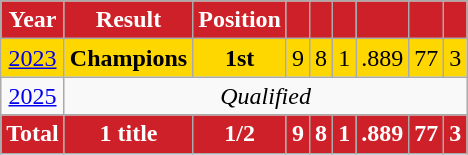<table class="wikitable" style="text-align:center">
<tr>
<th style="color:white; background:#CE2028;">Year</th>
<th style="color:white; background:#CE2028;">Result</th>
<th style="color:white; background:#CE2028;">Position</th>
<th style="color:white; background:#CE2028;"></th>
<th style="color:white; background:#CE2028;"></th>
<th style="color:white; background:#CE2028;"></th>
<th style="color:white; background:#CE2028;"></th>
<th style="color:white; background:#CE2028;"></th>
<th style="color:white; background:#CE2028;"></th>
</tr>
<tr style="background:gold;">
<td> <a href='#'>2023</a></td>
<td><strong>Champions</strong></td>
<td><strong>1st</strong></td>
<td>9</td>
<td>8</td>
<td>1</td>
<td>.889</td>
<td>77</td>
<td>3</td>
</tr>
<tr>
<td> <a href='#'>2025</a></td>
<td colspan="8"><em>Qualified</em></td>
</tr>
<tr>
<th style="color:white; background:#CE2028;">Total</th>
<th style="color:white; background:#CE2028;">1 title</th>
<th style="color:white; background:#CE2028;">1/2</th>
<th style="color:white; background:#CE2028;">9</th>
<th style="color:white; background:#CE2028;">8</th>
<th style="color:white; background:#CE2028;">1</th>
<th style="color:white; background:#CE2028;">.889</th>
<th style="color:white; background:#CE2028;">77</th>
<th style="color:white; background:#CE2028;">3</th>
</tr>
</table>
